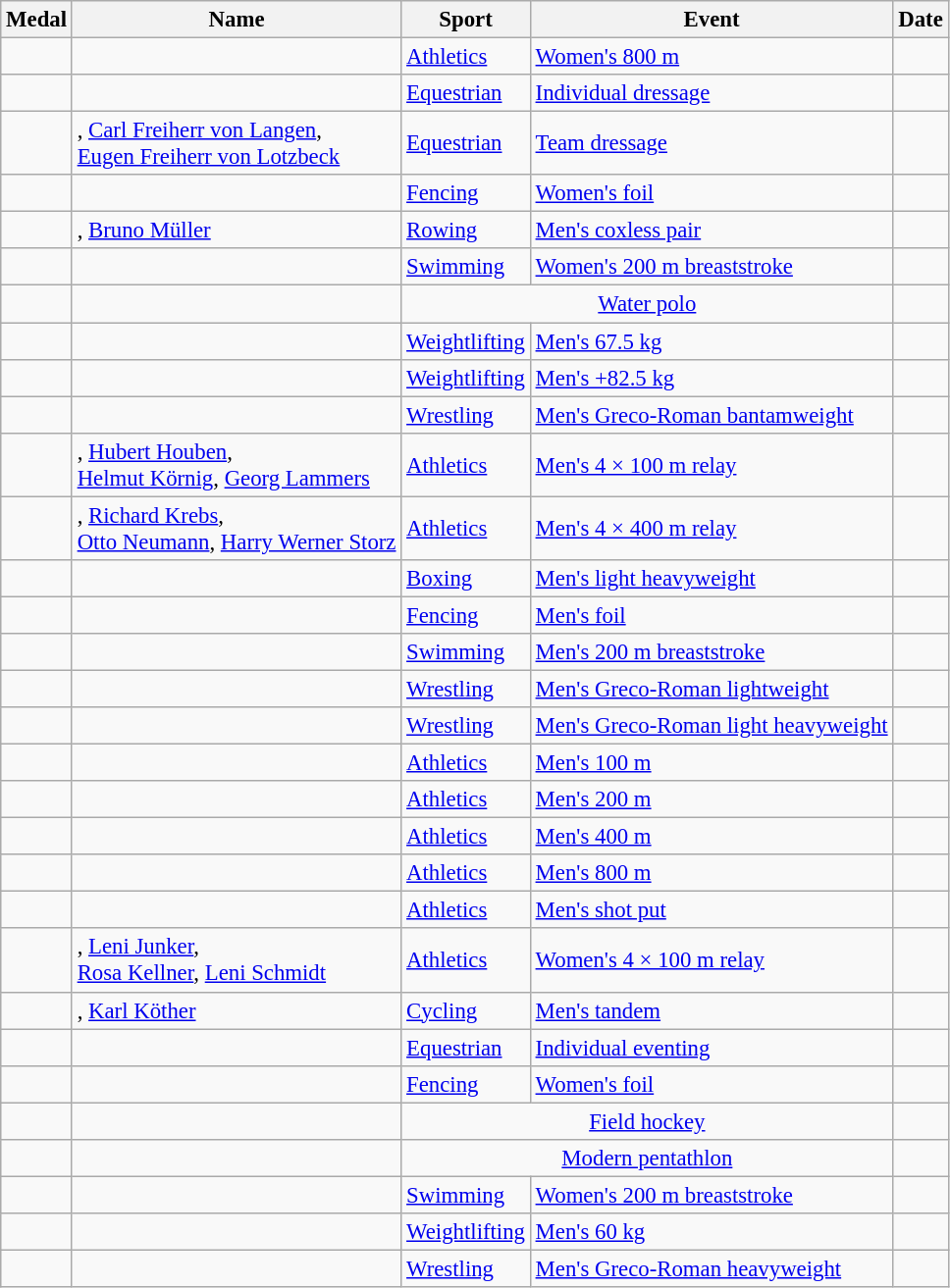<table class="wikitable sortable" style="font-size:95%">
<tr>
<th>Medal</th>
<th>Name</th>
<th>Sport</th>
<th>Event</th>
<th>Date</th>
</tr>
<tr>
<td></td>
<td></td>
<td><a href='#'>Athletics</a></td>
<td><a href='#'>Women's 800 m</a></td>
<td></td>
</tr>
<tr>
<td></td>
<td></td>
<td><a href='#'>Equestrian</a></td>
<td><a href='#'>Individual dressage</a></td>
<td></td>
</tr>
<tr>
<td></td>
<td>, <a href='#'>Carl Freiherr von Langen</a>,<br><a href='#'>Eugen Freiherr von Lotzbeck</a></td>
<td><a href='#'>Equestrian</a></td>
<td><a href='#'>Team dressage</a></td>
<td></td>
</tr>
<tr>
<td></td>
<td></td>
<td><a href='#'>Fencing</a></td>
<td><a href='#'>Women's foil</a></td>
<td></td>
</tr>
<tr>
<td></td>
<td>, <a href='#'>Bruno Müller</a></td>
<td><a href='#'>Rowing</a></td>
<td><a href='#'>Men's coxless pair</a></td>
<td></td>
</tr>
<tr>
<td></td>
<td></td>
<td><a href='#'>Swimming</a></td>
<td><a href='#'>Women's 200 m breaststroke</a></td>
<td></td>
</tr>
<tr>
<td></td>
<td><br></td>
<td colspan=2 align=center><a href='#'>Water polo</a></td>
<td></td>
</tr>
<tr>
<td></td>
<td></td>
<td><a href='#'>Weightlifting</a></td>
<td><a href='#'>Men's 67.5 kg</a></td>
<td></td>
</tr>
<tr>
<td></td>
<td></td>
<td><a href='#'>Weightlifting</a></td>
<td><a href='#'>Men's +82.5 kg</a></td>
<td></td>
</tr>
<tr>
<td></td>
<td></td>
<td><a href='#'>Wrestling</a></td>
<td><a href='#'>Men's Greco-Roman bantamweight</a></td>
<td></td>
</tr>
<tr>
<td></td>
<td>, <a href='#'>Hubert Houben</a>,<br><a href='#'>Helmut Körnig</a>, <a href='#'>Georg Lammers</a></td>
<td><a href='#'>Athletics</a></td>
<td><a href='#'>Men's 4 × 100 m relay</a></td>
<td></td>
</tr>
<tr>
<td></td>
<td>, <a href='#'>Richard Krebs</a>,<br><a href='#'>Otto Neumann</a>, <a href='#'>Harry Werner Storz</a></td>
<td><a href='#'>Athletics</a></td>
<td><a href='#'>Men's 4 × 400 m relay</a></td>
<td></td>
</tr>
<tr>
<td></td>
<td></td>
<td><a href='#'>Boxing</a></td>
<td><a href='#'>Men's light heavyweight</a></td>
<td></td>
</tr>
<tr>
<td></td>
<td></td>
<td><a href='#'>Fencing</a></td>
<td><a href='#'>Men's foil</a></td>
<td></td>
</tr>
<tr>
<td></td>
<td></td>
<td><a href='#'>Swimming</a></td>
<td><a href='#'>Men's 200 m breaststroke</a></td>
<td></td>
</tr>
<tr>
<td></td>
<td></td>
<td><a href='#'>Wrestling</a></td>
<td><a href='#'>Men's Greco-Roman lightweight</a></td>
<td></td>
</tr>
<tr>
<td></td>
<td></td>
<td><a href='#'>Wrestling</a></td>
<td><a href='#'>Men's Greco-Roman light heavyweight</a></td>
<td></td>
</tr>
<tr>
<td></td>
<td></td>
<td><a href='#'>Athletics</a></td>
<td><a href='#'>Men's 100 m</a></td>
<td></td>
</tr>
<tr>
<td></td>
<td></td>
<td><a href='#'>Athletics</a></td>
<td><a href='#'>Men's 200 m</a></td>
<td></td>
</tr>
<tr>
<td></td>
<td></td>
<td><a href='#'>Athletics</a></td>
<td><a href='#'>Men's 400 m</a></td>
<td></td>
</tr>
<tr>
<td></td>
<td></td>
<td><a href='#'>Athletics</a></td>
<td><a href='#'>Men's 800 m</a></td>
<td></td>
</tr>
<tr>
<td></td>
<td></td>
<td><a href='#'>Athletics</a></td>
<td><a href='#'>Men's shot put</a></td>
<td></td>
</tr>
<tr>
<td></td>
<td>, <a href='#'>Leni Junker</a>,<br><a href='#'>Rosa Kellner</a>, <a href='#'>Leni Schmidt</a></td>
<td><a href='#'>Athletics</a></td>
<td><a href='#'>Women's 4 × 100 m relay</a></td>
<td></td>
</tr>
<tr>
<td></td>
<td>, <a href='#'>Karl Köther</a></td>
<td><a href='#'>Cycling</a></td>
<td><a href='#'>Men's tandem</a></td>
<td></td>
</tr>
<tr>
<td></td>
<td></td>
<td><a href='#'>Equestrian</a></td>
<td><a href='#'>Individual eventing</a></td>
<td></td>
</tr>
<tr>
<td></td>
<td></td>
<td><a href='#'>Fencing</a></td>
<td><a href='#'>Women's foil</a></td>
<td></td>
</tr>
<tr>
<td></td>
<td><br></td>
<td colspan=2 align=center><a href='#'>Field hockey</a></td>
<td></td>
</tr>
<tr>
<td></td>
<td></td>
<td colspan=2 align=center><a href='#'>Modern pentathlon</a></td>
<td></td>
</tr>
<tr>
<td></td>
<td></td>
<td><a href='#'>Swimming</a></td>
<td><a href='#'>Women's 200 m breaststroke</a></td>
<td></td>
</tr>
<tr>
<td></td>
<td></td>
<td><a href='#'>Weightlifting</a></td>
<td><a href='#'>Men's 60 kg</a></td>
<td></td>
</tr>
<tr>
<td></td>
<td></td>
<td><a href='#'>Wrestling</a></td>
<td><a href='#'>Men's Greco-Roman heavyweight</a></td>
<td></td>
</tr>
</table>
